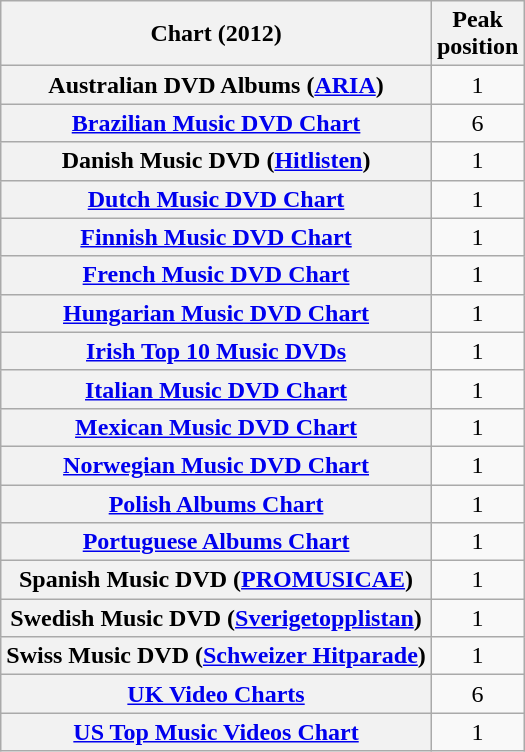<table class="wikitable sortable plainrowheaders">
<tr>
<th>Chart (2012)</th>
<th>Peak<br>position</th>
</tr>
<tr>
<th scope="row">Australian DVD Albums (<a href='#'>ARIA</a>)</th>
<td align="center">1</td>
</tr>
<tr>
<th scope="row"><a href='#'>Brazilian Music DVD Chart</a></th>
<td align="center">6</td>
</tr>
<tr>
<th scope="row">Danish Music DVD (<a href='#'>Hitlisten</a>)</th>
<td align="center">1</td>
</tr>
<tr>
<th scope="row"><a href='#'>Dutch Music DVD Chart</a></th>
<td style="text-align:center;">1</td>
</tr>
<tr>
<th scope="row"><a href='#'>Finnish Music DVD Chart</a></th>
<td style="text-align:center;">1</td>
</tr>
<tr>
<th scope="row"><a href='#'>French Music DVD Chart</a></th>
<td style="text-align:center;">1</td>
</tr>
<tr>
<th scope="row"><a href='#'>Hungarian Music DVD Chart</a></th>
<td align="center">1</td>
</tr>
<tr>
<th scope="row"><a href='#'>Irish Top 10 Music DVDs</a></th>
<td style="text-align:center;">1</td>
</tr>
<tr>
<th scope="row"><a href='#'>Italian Music DVD Chart</a></th>
<td style="text-align:center;">1</td>
</tr>
<tr>
<th scope="row"><a href='#'>Mexican Music DVD Chart</a></th>
<td align="center">1</td>
</tr>
<tr>
<th scope="row"><a href='#'>Norwegian Music DVD Chart</a></th>
<td style="text-align:center;">1</td>
</tr>
<tr>
<th scope="row"><a href='#'>Polish Albums Chart</a></th>
<td style="text-align:center;">1</td>
</tr>
<tr>
<th scope="row"><a href='#'>Portuguese Albums Chart</a></th>
<td align="center">1</td>
</tr>
<tr>
<th scope="row">Spanish Music DVD (<a href='#'>PROMUSICAE</a>)</th>
<td align="center">1</td>
</tr>
<tr>
<th scope="row">Swedish Music DVD (<a href='#'>Sverigetopplistan</a>)</th>
<td align="center">1</td>
</tr>
<tr>
<th scope="row">Swiss Music DVD (<a href='#'>Schweizer Hitparade</a>)</th>
<td align="center">1</td>
</tr>
<tr>
<th scope="row"><a href='#'>UK Video Charts</a></th>
<td align="center">6</td>
</tr>
<tr>
<th scope="row"><a href='#'>US Top Music Videos Chart</a></th>
<td align="center">1</td>
</tr>
</table>
